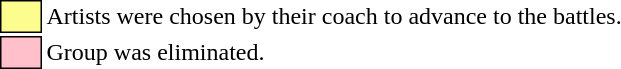<table class="toccolours" style="font-size: 100%; white-space: nowrap;">
<tr>
<td style="background:#fdfc8f; border: 1px solid black;">      </td>
<td style="padding-right: 8px">Artists were chosen by their coach to advance to the battles.</td>
</tr>
<tr>
<td style="background:pink; border: 1px solid black">      </td>
<td>Group was eliminated.</td>
</tr>
</table>
